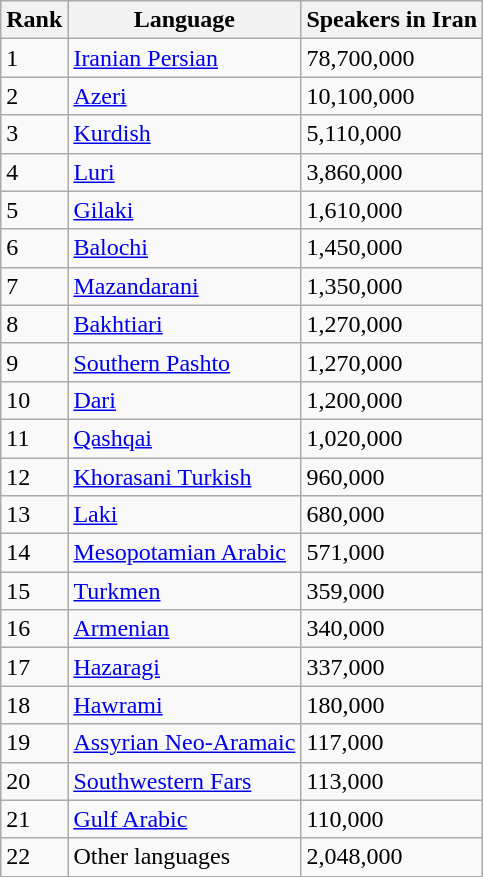<table class="wikitable sortable">
<tr>
<th>Rank</th>
<th>Language</th>
<th>Speakers in Iran</th>
</tr>
<tr>
<td>1</td>
<td><a href='#'>Iranian Persian</a></td>
<td>78,700,000</td>
</tr>
<tr>
<td>2</td>
<td><a href='#'>Azeri</a></td>
<td>10,100,000</td>
</tr>
<tr>
<td>3</td>
<td><a href='#'>Kurdish</a></td>
<td>5,110,000</td>
</tr>
<tr>
<td>4</td>
<td><a href='#'>Luri</a></td>
<td>3,860,000</td>
</tr>
<tr>
<td>5</td>
<td><a href='#'>Gilaki</a></td>
<td>1,610,000</td>
</tr>
<tr>
<td>6</td>
<td><a href='#'>Balochi</a></td>
<td>1,450,000</td>
</tr>
<tr>
<td>7</td>
<td><a href='#'>Mazandarani</a></td>
<td>1,350,000</td>
</tr>
<tr>
<td>8</td>
<td><a href='#'>Bakhtiari</a></td>
<td>1,270,000</td>
</tr>
<tr>
<td>9</td>
<td><a href='#'>Southern Pashto</a></td>
<td>1,270,000</td>
</tr>
<tr>
<td>10</td>
<td><a href='#'>Dari</a></td>
<td>1,200,000</td>
</tr>
<tr>
<td>11</td>
<td><a href='#'>Qashqai</a></td>
<td>1,020,000</td>
</tr>
<tr>
<td>12</td>
<td><a href='#'>Khorasani Turkish</a></td>
<td>960,000</td>
</tr>
<tr>
<td>13</td>
<td><a href='#'>Laki</a></td>
<td>680,000</td>
</tr>
<tr>
<td>14</td>
<td><a href='#'>Mesopotamian Arabic</a></td>
<td>571,000</td>
</tr>
<tr>
<td>15</td>
<td><a href='#'>Turkmen</a></td>
<td>359,000</td>
</tr>
<tr>
<td>16</td>
<td><a href='#'>Armenian</a></td>
<td>340,000</td>
</tr>
<tr>
<td>17</td>
<td><a href='#'>Hazaragi</a></td>
<td>337,000</td>
</tr>
<tr>
<td>18</td>
<td><a href='#'>Hawrami</a></td>
<td>180,000</td>
</tr>
<tr>
<td>19</td>
<td><a href='#'>Assyrian Neo-Aramaic</a></td>
<td>117,000</td>
</tr>
<tr>
<td>20</td>
<td><a href='#'>Southwestern Fars</a></td>
<td>113,000</td>
</tr>
<tr>
<td>21</td>
<td><a href='#'>Gulf Arabic</a></td>
<td>110,000</td>
</tr>
<tr>
<td>22</td>
<td>Other languages</td>
<td>2,048,000</td>
</tr>
</table>
